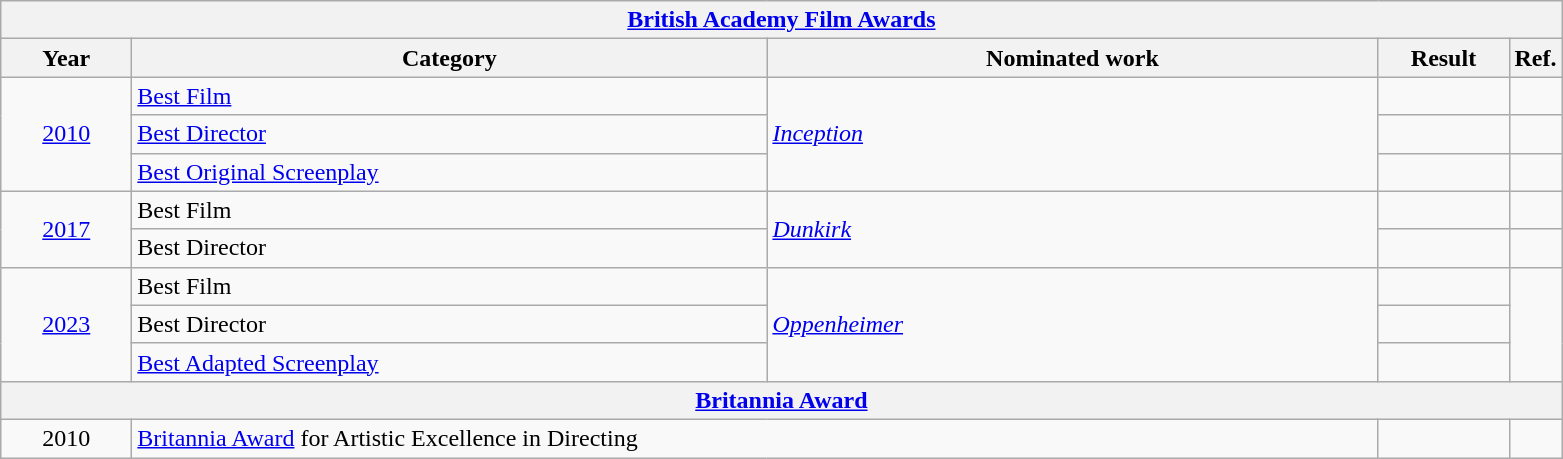<table class=wikitable>
<tr>
<th colspan=5><a href='#'>British Academy Film Awards</a></th>
</tr>
<tr>
<th scope="col" style="width:5em;">Year</th>
<th scope="col" style="width:26em;">Category</th>
<th scope="col" style="width:25em;">Nominated work</th>
<th scope="col" style="width:5em;">Result</th>
<th>Ref.</th>
</tr>
<tr>
<td style="text-align:center;", rowspan=3><a href='#'>2010</a></td>
<td style="text-align:left;"><a href='#'>Best Film</a></td>
<td rowspan=3><em><a href='#'>Inception</a></em></td>
<td></td>
<td></td>
</tr>
<tr>
<td style="text-align:left;"><a href='#'>Best Director</a></td>
<td></td>
<td></td>
</tr>
<tr>
<td style="text-align:left;"><a href='#'>Best Original Screenplay</a></td>
<td></td>
<td></td>
</tr>
<tr>
<td style="text-align:center;", rowspan=2><a href='#'>2017</a></td>
<td style="text-align:left;">Best Film</td>
<td rowspan=2><em><a href='#'>Dunkirk</a></em></td>
<td></td>
<td></td>
</tr>
<tr>
<td style="text-align:left;">Best Director</td>
<td></td>
<td></td>
</tr>
<tr>
<td style="text-align:center;", rowspan=3><a href='#'>2023</a></td>
<td style="text-align:left;">Best Film</td>
<td rowspan=3><em><a href='#'>Oppenheimer</a></em></td>
<td></td>
<td rowspan=3></td>
</tr>
<tr>
<td>Best Director</td>
<td></td>
</tr>
<tr>
<td><a href='#'>Best Adapted Screenplay</a></td>
<td></td>
</tr>
<tr>
<th colspan=5><a href='#'>Britannia Award</a></th>
</tr>
<tr>
<td style="text-align:center;">2010</td>
<td colspan=2><a href='#'>Britannia Award</a> for Artistic Excellence in Directing</td>
<td></td>
<td></td>
</tr>
</table>
